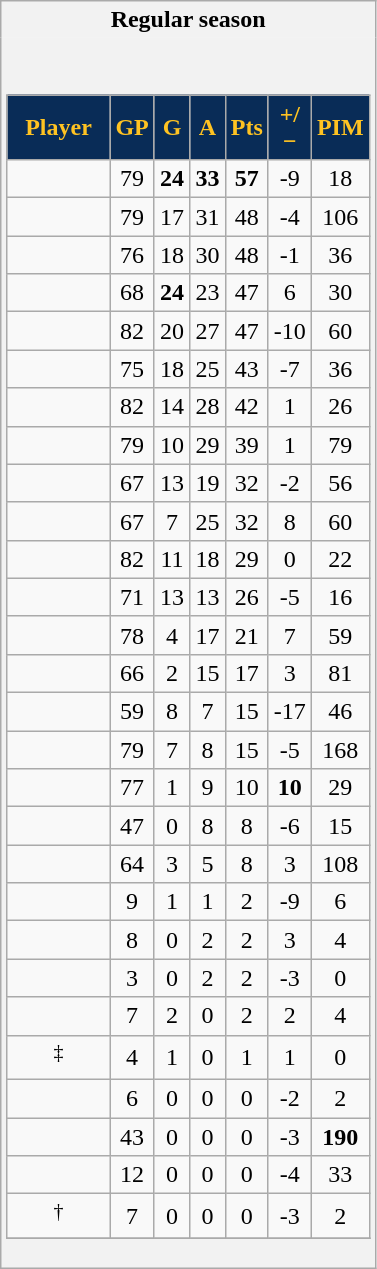<table class="wikitable" style="border: 1px solid #aaa;">
<tr>
<th style="border: 0;">Regular season</th>
</tr>
<tr>
<td style="background: #f2f2f2; border: 0; text-align: center;"><br><table class="wikitable sortable" width="100%">
<tr align=center>
<th style="background:#092c57;color:#ffc322;" width="40%">Player</th>
<th style="background:#092c57;color:#ffc322;" width="10%">GP</th>
<th style="background:#092c57;color:#ffc322;" width="10%">G</th>
<th style="background:#092c57;color:#ffc322;" width="10%">A</th>
<th style="background:#092c57;color:#ffc322;" width="10%">Pts</th>
<th style="background:#092c57;color:#ffc322;" width="10%">+/−</th>
<th style="background:#092c57;color:#ffc322;" width="10%">PIM</th>
</tr>
<tr align=center>
<td></td>
<td>79</td>
<td><strong>24</strong></td>
<td><strong>33</strong></td>
<td><strong>57</strong></td>
<td>-9</td>
<td>18</td>
</tr>
<tr align=center>
<td></td>
<td>79</td>
<td>17</td>
<td>31</td>
<td>48</td>
<td>-4</td>
<td>106</td>
</tr>
<tr align=center>
<td></td>
<td>76</td>
<td>18</td>
<td>30</td>
<td>48</td>
<td>-1</td>
<td>36</td>
</tr>
<tr align=center>
<td></td>
<td>68</td>
<td><strong>24</strong></td>
<td>23</td>
<td>47</td>
<td>6</td>
<td>30</td>
</tr>
<tr align=center>
<td></td>
<td>82</td>
<td>20</td>
<td>27</td>
<td>47</td>
<td>-10</td>
<td>60</td>
</tr>
<tr align=center>
<td></td>
<td>75</td>
<td>18</td>
<td>25</td>
<td>43</td>
<td>-7</td>
<td>36</td>
</tr>
<tr align=center>
<td></td>
<td>82</td>
<td>14</td>
<td>28</td>
<td>42</td>
<td>1</td>
<td>26</td>
</tr>
<tr align=center>
<td></td>
<td>79</td>
<td>10</td>
<td>29</td>
<td>39</td>
<td>1</td>
<td>79</td>
</tr>
<tr align=center>
<td></td>
<td>67</td>
<td>13</td>
<td>19</td>
<td>32</td>
<td>-2</td>
<td>56</td>
</tr>
<tr align=center>
<td></td>
<td>67</td>
<td>7</td>
<td>25</td>
<td>32</td>
<td>8</td>
<td>60</td>
</tr>
<tr align=center>
<td></td>
<td>82</td>
<td>11</td>
<td>18</td>
<td>29</td>
<td>0</td>
<td>22</td>
</tr>
<tr align=center>
<td></td>
<td>71</td>
<td>13</td>
<td>13</td>
<td>26</td>
<td>-5</td>
<td>16</td>
</tr>
<tr align=center>
<td></td>
<td>78</td>
<td>4</td>
<td>17</td>
<td>21</td>
<td>7</td>
<td>59</td>
</tr>
<tr align=center>
<td></td>
<td>66</td>
<td>2</td>
<td>15</td>
<td>17</td>
<td>3</td>
<td>81</td>
</tr>
<tr align=center>
<td></td>
<td>59</td>
<td>8</td>
<td>7</td>
<td>15</td>
<td>-17</td>
<td>46</td>
</tr>
<tr align=center>
<td></td>
<td>79</td>
<td>7</td>
<td>8</td>
<td>15</td>
<td>-5</td>
<td>168</td>
</tr>
<tr align=center>
<td></td>
<td>77</td>
<td>1</td>
<td>9</td>
<td>10</td>
<td><strong>10</strong></td>
<td>29</td>
</tr>
<tr align=center>
<td></td>
<td>47</td>
<td>0</td>
<td>8</td>
<td>8</td>
<td>-6</td>
<td>15</td>
</tr>
<tr align=center>
<td></td>
<td>64</td>
<td>3</td>
<td>5</td>
<td>8</td>
<td>3</td>
<td>108</td>
</tr>
<tr align=center>
<td></td>
<td>9</td>
<td>1</td>
<td>1</td>
<td>2</td>
<td>-9</td>
<td>6</td>
</tr>
<tr align=center>
<td></td>
<td>8</td>
<td>0</td>
<td>2</td>
<td>2</td>
<td>3</td>
<td>4</td>
</tr>
<tr align=center>
<td></td>
<td>3</td>
<td>0</td>
<td>2</td>
<td>2</td>
<td>-3</td>
<td>0</td>
</tr>
<tr align=center>
<td></td>
<td>7</td>
<td>2</td>
<td>0</td>
<td>2</td>
<td>2</td>
<td>4</td>
</tr>
<tr align=center>
<td><sup>‡</sup></td>
<td>4</td>
<td>1</td>
<td>0</td>
<td>1</td>
<td>1</td>
<td>0</td>
</tr>
<tr align=center>
<td></td>
<td>6</td>
<td>0</td>
<td>0</td>
<td>0</td>
<td>-2</td>
<td>2</td>
</tr>
<tr align=center>
<td></td>
<td>43</td>
<td>0</td>
<td>0</td>
<td>0</td>
<td>-3</td>
<td><strong>190</strong></td>
</tr>
<tr align=center>
<td></td>
<td>12</td>
<td>0</td>
<td>0</td>
<td>0</td>
<td>-4</td>
<td>33</td>
</tr>
<tr align=center>
<td><sup>†</sup></td>
<td>7</td>
<td>0</td>
<td>0</td>
<td>0</td>
<td>-3</td>
<td>2</td>
</tr>
<tr>
</tr>
</table>
</td>
</tr>
</table>
